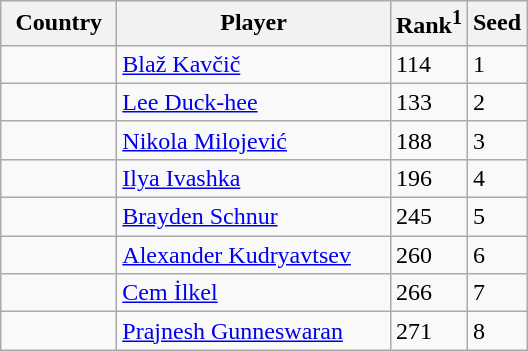<table class="sortable wikitable">
<tr>
<th width="70">Country</th>
<th width="175">Player</th>
<th>Rank<sup>1</sup></th>
<th>Seed</th>
</tr>
<tr>
<td></td>
<td><a href='#'>Blaž Kavčič</a></td>
<td>114</td>
<td>1</td>
</tr>
<tr>
<td></td>
<td><a href='#'>Lee Duck-hee</a></td>
<td>133</td>
<td>2</td>
</tr>
<tr>
<td></td>
<td><a href='#'>Nikola Milojević</a></td>
<td>188</td>
<td>3</td>
</tr>
<tr>
<td></td>
<td><a href='#'>Ilya Ivashka</a></td>
<td>196</td>
<td>4</td>
</tr>
<tr>
<td></td>
<td><a href='#'>Brayden Schnur</a></td>
<td>245</td>
<td>5</td>
</tr>
<tr>
<td></td>
<td><a href='#'>Alexander Kudryavtsev</a></td>
<td>260</td>
<td>6</td>
</tr>
<tr>
<td></td>
<td><a href='#'>Cem İlkel</a></td>
<td>266</td>
<td>7</td>
</tr>
<tr>
<td></td>
<td><a href='#'>Prajnesh Gunneswaran</a></td>
<td>271</td>
<td>8</td>
</tr>
</table>
